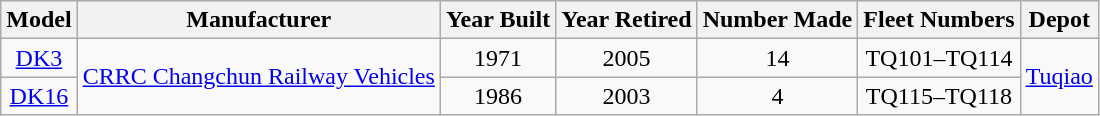<table class="wikitable sortable" style="border-collapse: collapse; text-align: center;">
<tr>
<th>Model</th>
<th>Manufacturer</th>
<th>Year Built</th>
<th>Year Retired</th>
<th>Number Made</th>
<th>Fleet Numbers</th>
<th>Depot</th>
</tr>
<tr>
<td><a href='#'>DK3</a></td>
<td rowspan=2><a href='#'>CRRC Changchun Railway Vehicles</a></td>
<td>1971</td>
<td>2005</td>
<td>14</td>
<td>TQ101–TQ114</td>
<td rowspan=2><a href='#'>Tuqiao</a></td>
</tr>
<tr>
<td><a href='#'>DK16</a></td>
<td>1986</td>
<td>2003</td>
<td>4</td>
<td>TQ115–TQ118</td>
</tr>
</table>
